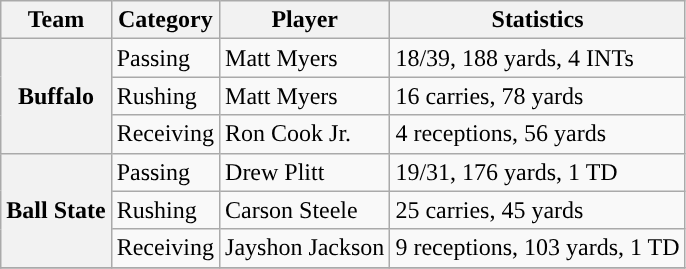<table class="wikitable" style="float: left;">
<tr>
<th>Team</th>
<th>Category</th>
<th>Player</th>
<th>Statistics</th>
</tr>
<tr>
<th rowspan=3>Buffalo</th>
<td>Passing</td>
<td>Matt Myers</td>
<td>18/39, 188 yards, 4 INTs</td>
</tr>
<tr>
<td>Rushing</td>
<td>Matt Myers</td>
<td>16 carries, 78 yards</td>
</tr>
<tr>
<td>Receiving</td>
<td>Ron Cook Jr.</td>
<td>4 receptions, 56 yards</td>
</tr>
<tr>
<th rowspan=3 style=>Ball State</th>
<td>Passing</td>
<td>Drew Plitt</td>
<td>19/31, 176 yards, 1 TD</td>
</tr>
<tr>
<td>Rushing</td>
<td>Carson Steele</td>
<td>25 carries, 45 yards</td>
</tr>
<tr>
<td>Receiving</td>
<td>Jayshon Jackson</td>
<td>9 receptions, 103 yards, 1 TD</td>
</tr>
<tr>
</tr>
</table>
